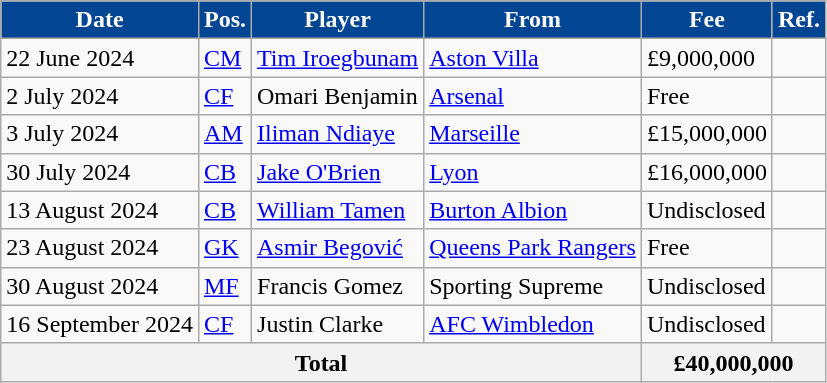<table class="wikitable plainrowheaders sortable">
<tr>
<th style="background:#014593; color:white;">Date</th>
<th style="background:#014593; color:white;">Pos.</th>
<th style="background:#014593; color:white;">Player</th>
<th style="background:#014593; color:white;">From</th>
<th style="background:#014593; color:white;">Fee</th>
<th style="background:#014593; color:white;">Ref.</th>
</tr>
<tr>
<td>22 June 2024</td>
<td><a href='#'>CM</a></td>
<td> <a href='#'>Tim Iroegbunam</a></td>
<td> <a href='#'>Aston Villa</a></td>
<td>£9,000,000</td>
<td></td>
</tr>
<tr>
<td>2 July 2024</td>
<td><a href='#'>CF</a></td>
<td> Omari Benjamin</td>
<td> <a href='#'>Arsenal</a></td>
<td>Free</td>
<td></td>
</tr>
<tr>
<td>3 July 2024</td>
<td><a href='#'>AM</a></td>
<td> <a href='#'>Iliman Ndiaye</a></td>
<td> <a href='#'>Marseille</a></td>
<td>£15,000,000</td>
<td></td>
</tr>
<tr>
<td>30 July 2024</td>
<td><a href='#'>CB</a></td>
<td> <a href='#'>Jake O'Brien</a></td>
<td> <a href='#'>Lyon</a></td>
<td>£16,000,000</td>
<td></td>
</tr>
<tr>
<td>13 August 2024</td>
<td><a href='#'>CB</a></td>
<td> <a href='#'>William Tamen</a></td>
<td> <a href='#'>Burton Albion</a></td>
<td>Undisclosed</td>
<td></td>
</tr>
<tr>
<td>23 August 2024</td>
<td><a href='#'>GK</a></td>
<td> <a href='#'>Asmir Begović</a></td>
<td> <a href='#'>Queens Park Rangers</a></td>
<td>Free</td>
<td></td>
</tr>
<tr>
<td>30 August 2024</td>
<td><a href='#'>MF</a></td>
<td> Francis Gomez</td>
<td> Sporting Supreme</td>
<td>Undisclosed</td>
<td></td>
</tr>
<tr>
<td>16 September 2024</td>
<td><a href='#'>CF</a></td>
<td> Justin Clarke</td>
<td> <a href='#'>AFC Wimbledon</a></td>
<td>Undisclosed</td>
<td></td>
</tr>
<tr>
<th colspan="4">Total</th>
<th colspan="3">£40,000,000</th>
</tr>
</table>
